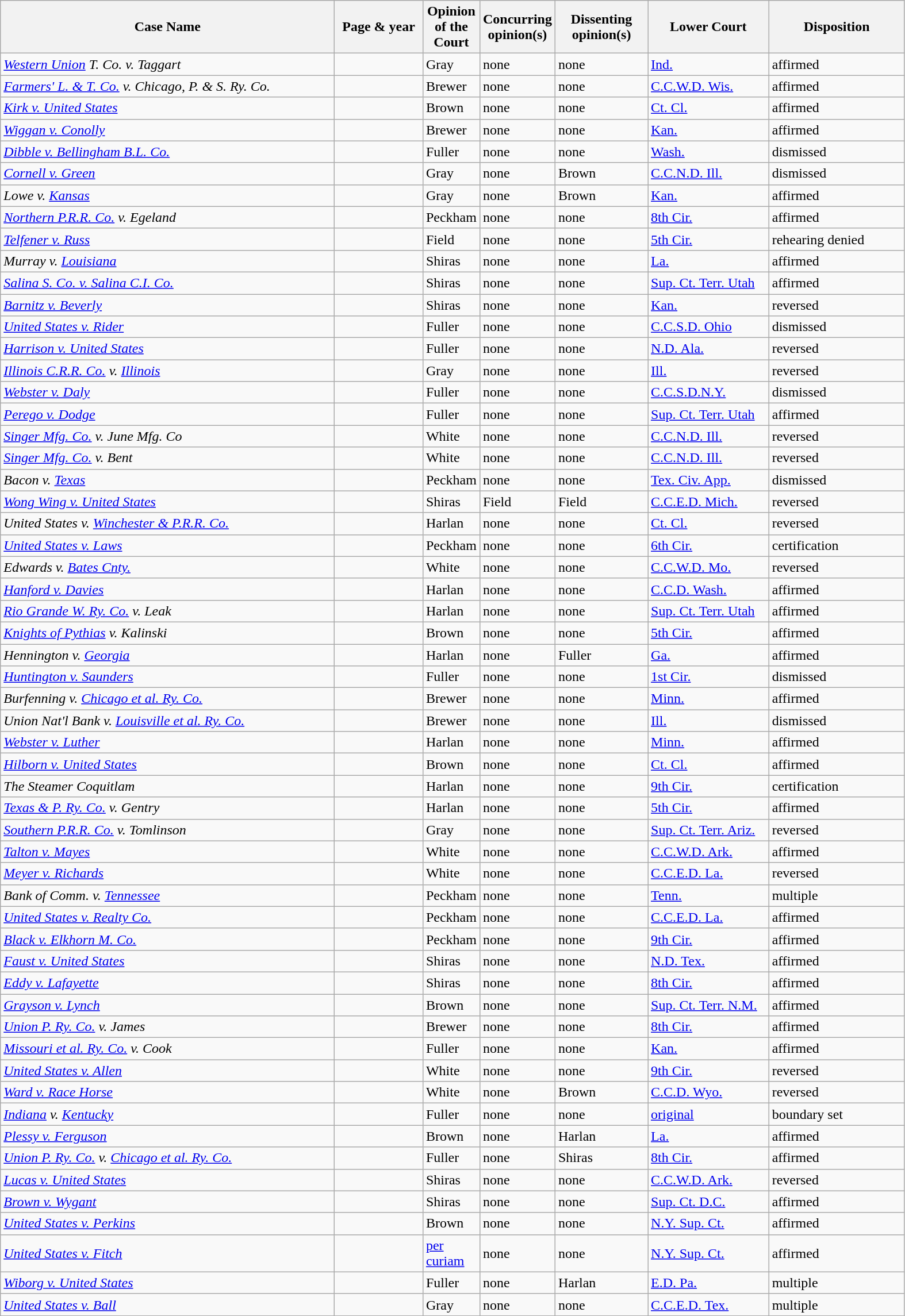<table class="wikitable sortable">
<tr>
<th scope="col" style="width: 380px;">Case Name</th>
<th scope="col" style="width: 95px;">Page & year</th>
<th scope="col" style="width: 10px;">Opinion of the Court</th>
<th scope="col" style="width: 10px;">Concurring opinion(s)</th>
<th scope="col" style="width: 100px;">Dissenting opinion(s)</th>
<th scope="col" style="width: 133px;">Lower Court</th>
<th scope="col" style="width: 150px;">Disposition</th>
</tr>
<tr>
<td><em><a href='#'>Western Union</a> T. Co. v. Taggart</em></td>
<td align="right"></td>
<td>Gray</td>
<td>none</td>
<td>none</td>
<td><a href='#'>Ind.</a></td>
<td>affirmed</td>
</tr>
<tr>
<td><em><a href='#'>Farmers' L. & T. Co.</a> v. Chicago, P. & S. Ry. Co.</em></td>
<td align="right"></td>
<td>Brewer</td>
<td>none</td>
<td>none</td>
<td><a href='#'>C.C.W.D. Wis.</a></td>
<td>affirmed</td>
</tr>
<tr>
<td><em><a href='#'>Kirk v. United States</a></em></td>
<td align="right"></td>
<td>Brown</td>
<td>none</td>
<td>none</td>
<td><a href='#'>Ct. Cl.</a></td>
<td>affirmed</td>
</tr>
<tr>
<td><em><a href='#'>Wiggan v. Conolly</a></em></td>
<td align="right"></td>
<td>Brewer</td>
<td>none</td>
<td>none</td>
<td><a href='#'>Kan.</a></td>
<td>affirmed</td>
</tr>
<tr>
<td><em><a href='#'>Dibble v. Bellingham B.L. Co.</a></em></td>
<td align="right"></td>
<td>Fuller</td>
<td>none</td>
<td>none</td>
<td><a href='#'>Wash.</a></td>
<td>dismissed</td>
</tr>
<tr>
<td><em><a href='#'>Cornell v. Green</a></em></td>
<td align="right"></td>
<td>Gray</td>
<td>none</td>
<td>Brown</td>
<td><a href='#'>C.C.N.D. Ill.</a></td>
<td>dismissed</td>
</tr>
<tr>
<td><em>Lowe v. <a href='#'>Kansas</a></em></td>
<td align="right"></td>
<td>Gray</td>
<td>none</td>
<td>Brown</td>
<td><a href='#'>Kan.</a></td>
<td>affirmed</td>
</tr>
<tr>
<td><em><a href='#'>Northern P.R.R. Co.</a> v. Egeland</em></td>
<td align="right"></td>
<td>Peckham</td>
<td>none</td>
<td>none</td>
<td><a href='#'>8th Cir.</a></td>
<td>affirmed</td>
</tr>
<tr>
<td><em><a href='#'>Telfener v. Russ</a></em></td>
<td align="right"></td>
<td>Field</td>
<td>none</td>
<td>none</td>
<td><a href='#'>5th Cir.</a></td>
<td>rehearing denied</td>
</tr>
<tr>
<td><em>Murray v. <a href='#'>Louisiana</a></em></td>
<td align="right"></td>
<td>Shiras</td>
<td>none</td>
<td>none</td>
<td><a href='#'>La.</a></td>
<td>affirmed</td>
</tr>
<tr>
<td><em><a href='#'>Salina S. Co. v. Salina C.I. Co.</a></em></td>
<td align="right"></td>
<td>Shiras</td>
<td>none</td>
<td>none</td>
<td><a href='#'>Sup. Ct. Terr. Utah</a></td>
<td>affirmed</td>
</tr>
<tr>
<td><em><a href='#'>Barnitz v. Beverly</a></em></td>
<td align="right"></td>
<td>Shiras</td>
<td>none</td>
<td>none</td>
<td><a href='#'>Kan.</a></td>
<td>reversed</td>
</tr>
<tr>
<td><em><a href='#'>United States v. Rider</a></em></td>
<td align="right"></td>
<td>Fuller</td>
<td>none</td>
<td>none</td>
<td><a href='#'>C.C.S.D. Ohio</a></td>
<td>dismissed</td>
</tr>
<tr>
<td><em><a href='#'>Harrison v. United States</a></em></td>
<td align="right"></td>
<td>Fuller</td>
<td>none</td>
<td>none</td>
<td><a href='#'>N.D. Ala.</a></td>
<td>reversed</td>
</tr>
<tr>
<td><em><a href='#'>Illinois C.R.R. Co.</a> v. <a href='#'>Illinois</a></em></td>
<td align="right"></td>
<td>Gray</td>
<td>none</td>
<td>none</td>
<td><a href='#'>Ill.</a></td>
<td>reversed</td>
</tr>
<tr>
<td><em><a href='#'>Webster v. Daly</a></em></td>
<td align="right"></td>
<td>Fuller</td>
<td>none</td>
<td>none</td>
<td><a href='#'>C.C.S.D.N.Y.</a></td>
<td>dismissed</td>
</tr>
<tr>
<td><em><a href='#'>Perego v. Dodge</a></em></td>
<td align="right"></td>
<td>Fuller</td>
<td>none</td>
<td>none</td>
<td><a href='#'>Sup. Ct. Terr. Utah</a></td>
<td>affirmed</td>
</tr>
<tr>
<td><em><a href='#'>Singer Mfg. Co.</a> v. June Mfg. Co</em></td>
<td align="right"></td>
<td>White</td>
<td>none</td>
<td>none</td>
<td><a href='#'>C.C.N.D. Ill.</a></td>
<td>reversed</td>
</tr>
<tr>
<td><em><a href='#'>Singer Mfg. Co.</a> v. Bent</em></td>
<td align="right"></td>
<td>White</td>
<td>none</td>
<td>none</td>
<td><a href='#'>C.C.N.D. Ill.</a></td>
<td>reversed</td>
</tr>
<tr>
<td><em>Bacon v. <a href='#'>Texas</a></em></td>
<td align="right"></td>
<td>Peckham</td>
<td>none</td>
<td>none</td>
<td><a href='#'>Tex. Civ. App.</a></td>
<td>dismissed</td>
</tr>
<tr>
<td><em><a href='#'>Wong Wing v. United States</a></em></td>
<td align="right"></td>
<td>Shiras</td>
<td>Field</td>
<td>Field</td>
<td><a href='#'>C.C.E.D. Mich.</a></td>
<td>reversed</td>
</tr>
<tr>
<td><em>United States v. <a href='#'>Winchester & P.R.R. Co.</a></em></td>
<td align="right"></td>
<td>Harlan</td>
<td>none</td>
<td>none</td>
<td><a href='#'>Ct. Cl.</a></td>
<td>reversed</td>
</tr>
<tr>
<td><em><a href='#'>United States v. Laws</a></em></td>
<td align="right"></td>
<td>Peckham</td>
<td>none</td>
<td>none</td>
<td><a href='#'>6th Cir.</a></td>
<td>certification</td>
</tr>
<tr>
<td><em>Edwards v. <a href='#'>Bates Cnty.</a></em></td>
<td align="right"></td>
<td>White</td>
<td>none</td>
<td>none</td>
<td><a href='#'>C.C.W.D. Mo.</a></td>
<td>reversed</td>
</tr>
<tr>
<td><em><a href='#'>Hanford v. Davies</a></em></td>
<td align="right"></td>
<td>Harlan</td>
<td>none</td>
<td>none</td>
<td><a href='#'>C.C.D. Wash.</a></td>
<td>affirmed</td>
</tr>
<tr>
<td><em><a href='#'>Rio Grande W. Ry. Co.</a> v. Leak</em></td>
<td align="right"></td>
<td>Harlan</td>
<td>none</td>
<td>none</td>
<td><a href='#'>Sup. Ct. Terr. Utah</a></td>
<td>affirmed</td>
</tr>
<tr>
<td><em><a href='#'>Knights of Pythias</a> v. Kalinski</em></td>
<td align="right"></td>
<td>Brown</td>
<td>none</td>
<td>none</td>
<td><a href='#'>5th Cir.</a></td>
<td>affirmed</td>
</tr>
<tr>
<td><em>Hennington v. <a href='#'>Georgia</a></em></td>
<td align="right"></td>
<td>Harlan</td>
<td>none</td>
<td>Fuller</td>
<td><a href='#'>Ga.</a></td>
<td>affirmed</td>
</tr>
<tr>
<td><em><a href='#'>Huntington v. Saunders</a></em></td>
<td align="right"></td>
<td>Fuller</td>
<td>none</td>
<td>none</td>
<td><a href='#'>1st Cir.</a></td>
<td>dismissed</td>
</tr>
<tr>
<td><em>Burfenning v. <a href='#'>Chicago et al. Ry. Co.</a></em></td>
<td align="right"></td>
<td>Brewer</td>
<td>none</td>
<td>none</td>
<td><a href='#'>Minn.</a></td>
<td>affirmed</td>
</tr>
<tr>
<td><em>Union Nat'l Bank v. <a href='#'>Louisville et al. Ry. Co.</a></em></td>
<td align="right"></td>
<td>Brewer</td>
<td>none</td>
<td>none</td>
<td><a href='#'>Ill.</a></td>
<td>dismissed</td>
</tr>
<tr>
<td><em><a href='#'>Webster v. Luther</a></em></td>
<td align="right"></td>
<td>Harlan</td>
<td>none</td>
<td>none</td>
<td><a href='#'>Minn.</a></td>
<td>affirmed</td>
</tr>
<tr>
<td><em><a href='#'>Hilborn v. United States</a></em></td>
<td align="right"></td>
<td>Brown</td>
<td>none</td>
<td>none</td>
<td><a href='#'>Ct. Cl.</a></td>
<td>affirmed</td>
</tr>
<tr>
<td><em>The Steamer Coquitlam</em></td>
<td align="right"></td>
<td>Harlan</td>
<td>none</td>
<td>none</td>
<td><a href='#'>9th Cir.</a></td>
<td>certification</td>
</tr>
<tr>
<td><em><a href='#'>Texas & P. Ry. Co.</a> v. Gentry</em></td>
<td align="right"></td>
<td>Harlan</td>
<td>none</td>
<td>none</td>
<td><a href='#'>5th Cir.</a></td>
<td>affirmed</td>
</tr>
<tr>
<td><em><a href='#'>Southern P.R.R. Co.</a> v. Tomlinson</em></td>
<td align="right"></td>
<td>Gray</td>
<td>none</td>
<td>none</td>
<td><a href='#'>Sup. Ct. Terr. Ariz.</a></td>
<td>reversed</td>
</tr>
<tr>
<td><em><a href='#'>Talton v. Mayes</a></em></td>
<td align="right"></td>
<td>White</td>
<td>none</td>
<td>none</td>
<td><a href='#'>C.C.W.D. Ark.</a></td>
<td>affirmed</td>
</tr>
<tr>
<td><em><a href='#'>Meyer v. Richards</a></em></td>
<td align="right"></td>
<td>White</td>
<td>none</td>
<td>none</td>
<td><a href='#'>C.C.E.D. La.</a></td>
<td>reversed</td>
</tr>
<tr>
<td><em>Bank of Comm. v. <a href='#'>Tennessee</a></em></td>
<td align="right"></td>
<td>Peckham</td>
<td>none</td>
<td>none</td>
<td><a href='#'>Tenn.</a></td>
<td>multiple</td>
</tr>
<tr>
<td><em><a href='#'>United States v. Realty Co.</a></em></td>
<td align="right"></td>
<td>Peckham</td>
<td>none</td>
<td>none</td>
<td><a href='#'>C.C.E.D. La.</a></td>
<td>affirmed</td>
</tr>
<tr>
<td><em><a href='#'>Black v. Elkhorn M. Co.</a></em></td>
<td align="right"></td>
<td>Peckham</td>
<td>none</td>
<td>none</td>
<td><a href='#'>9th Cir.</a></td>
<td>affirmed</td>
</tr>
<tr>
<td><em><a href='#'>Faust v. United States</a></em></td>
<td align="right"></td>
<td>Shiras</td>
<td>none</td>
<td>none</td>
<td><a href='#'>N.D. Tex.</a></td>
<td>affirmed</td>
</tr>
<tr>
<td><em><a href='#'>Eddy v. Lafayette</a></em></td>
<td align="right"></td>
<td>Shiras</td>
<td>none</td>
<td>none</td>
<td><a href='#'>8th Cir.</a></td>
<td>affirmed</td>
</tr>
<tr>
<td><em><a href='#'>Grayson v. Lynch</a></em></td>
<td align="right"></td>
<td>Brown</td>
<td>none</td>
<td>none</td>
<td><a href='#'>Sup. Ct. Terr. N.M.</a></td>
<td>affirmed</td>
</tr>
<tr>
<td><em><a href='#'>Union P. Ry. Co.</a> v. James</em></td>
<td align="right"></td>
<td>Brewer</td>
<td>none</td>
<td>none</td>
<td><a href='#'>8th Cir.</a></td>
<td>affirmed</td>
</tr>
<tr>
<td><em><a href='#'>Missouri et al. Ry. Co.</a> v. Cook</em></td>
<td align="right"></td>
<td>Fuller</td>
<td>none</td>
<td>none</td>
<td><a href='#'>Kan.</a></td>
<td>affirmed</td>
</tr>
<tr>
<td><em><a href='#'>United States v. Allen</a></em></td>
<td align="right"></td>
<td>White</td>
<td>none</td>
<td>none</td>
<td><a href='#'>9th Cir.</a></td>
<td>reversed</td>
</tr>
<tr>
<td><em><a href='#'>Ward v. Race Horse</a></em></td>
<td align="right"></td>
<td>White</td>
<td>none</td>
<td>Brown</td>
<td><a href='#'>C.C.D. Wyo.</a></td>
<td>reversed</td>
</tr>
<tr>
<td><em><a href='#'>Indiana</a> v. <a href='#'>Kentucky</a></em></td>
<td align="right"></td>
<td>Fuller</td>
<td>none</td>
<td>none</td>
<td><a href='#'>original</a></td>
<td>boundary set</td>
</tr>
<tr>
<td><em><a href='#'>Plessy v. Ferguson</a></em></td>
<td align="right"></td>
<td>Brown</td>
<td>none</td>
<td>Harlan</td>
<td><a href='#'>La.</a></td>
<td>affirmed</td>
</tr>
<tr>
<td><em><a href='#'>Union P. Ry. Co.</a> v. <a href='#'>Chicago et al. Ry. Co.</a></em></td>
<td align="right"></td>
<td>Fuller</td>
<td>none</td>
<td>Shiras</td>
<td><a href='#'>8th Cir.</a></td>
<td>affirmed</td>
</tr>
<tr>
<td><em><a href='#'>Lucas v. United States</a></em></td>
<td align="right"></td>
<td>Shiras</td>
<td>none</td>
<td>none</td>
<td><a href='#'>C.C.W.D. Ark.</a></td>
<td>reversed</td>
</tr>
<tr>
<td><em><a href='#'>Brown v. Wygant</a></em></td>
<td align="right"></td>
<td>Shiras</td>
<td>none</td>
<td>none</td>
<td><a href='#'>Sup. Ct. D.C.</a></td>
<td>affirmed</td>
</tr>
<tr>
<td><em><a href='#'>United States v. Perkins</a></em></td>
<td align="right"></td>
<td>Brown</td>
<td>none</td>
<td>none</td>
<td><a href='#'>N.Y. Sup. Ct.</a></td>
<td>affirmed</td>
</tr>
<tr>
<td><em><a href='#'>United States v. Fitch</a></em></td>
<td align="right"></td>
<td><a href='#'>per curiam</a></td>
<td>none</td>
<td>none</td>
<td><a href='#'>N.Y. Sup. Ct.</a></td>
<td>affirmed</td>
</tr>
<tr>
<td><em><a href='#'>Wiborg v. United States</a></em></td>
<td align="right"></td>
<td>Fuller</td>
<td>none</td>
<td>Harlan</td>
<td><a href='#'>E.D. Pa.</a></td>
<td>multiple</td>
</tr>
<tr>
<td><em><a href='#'>United States v. Ball</a></em></td>
<td align="right"></td>
<td>Gray</td>
<td>none</td>
<td>none</td>
<td><a href='#'>C.C.E.D. Tex.</a></td>
<td>multiple</td>
</tr>
<tr>
</tr>
</table>
